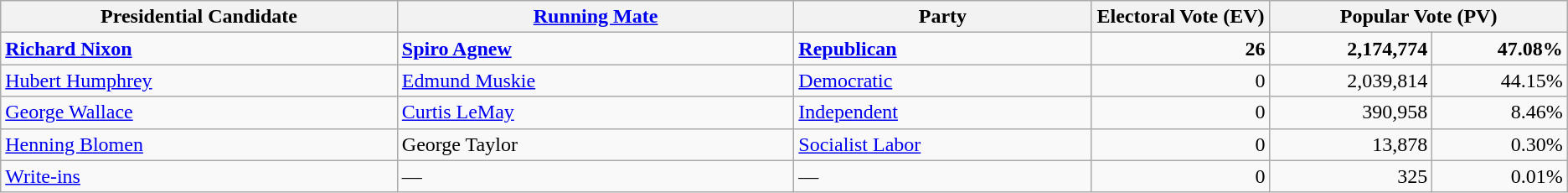<table class="wikitable">
<tr>
<th width="20%">Presidential Candidate</th>
<th width="20%"><a href='#'>Running Mate</a></th>
<th width="15%">Party</th>
<th width="9%">Electoral Vote (EV)</th>
<th width="15%" colspan="2">Popular Vote (PV)</th>
</tr>
<tr>
<td><strong><a href='#'>Richard Nixon</a></strong></td>
<td><strong><a href='#'>Spiro Agnew</a></strong></td>
<td><strong><a href='#'>Republican</a></strong></td>
<td align="right"><strong>26</strong></td>
<td align="right"><strong>2,174,774</strong></td>
<td align="right"><strong>47.08%</strong></td>
</tr>
<tr>
<td><a href='#'>Hubert Humphrey</a></td>
<td><a href='#'>Edmund Muskie</a></td>
<td><a href='#'>Democratic</a></td>
<td align="right">0</td>
<td align="right">2,039,814</td>
<td align="right">44.15%</td>
</tr>
<tr>
<td><a href='#'>George Wallace</a></td>
<td><a href='#'>Curtis LeMay</a></td>
<td><a href='#'>Independent</a></td>
<td align="right">0</td>
<td align="right">390,958</td>
<td align="right">8.46%</td>
</tr>
<tr>
<td><a href='#'>Henning Blomen</a></td>
<td>George Taylor</td>
<td><a href='#'>Socialist Labor</a></td>
<td align="right">0</td>
<td align="right">13,878</td>
<td align="right">0.30%</td>
</tr>
<tr>
<td><a href='#'>Write-ins</a></td>
<td>—</td>
<td>—</td>
<td align="right">0</td>
<td align="right">325</td>
<td align="right">0.01%</td>
</tr>
</table>
